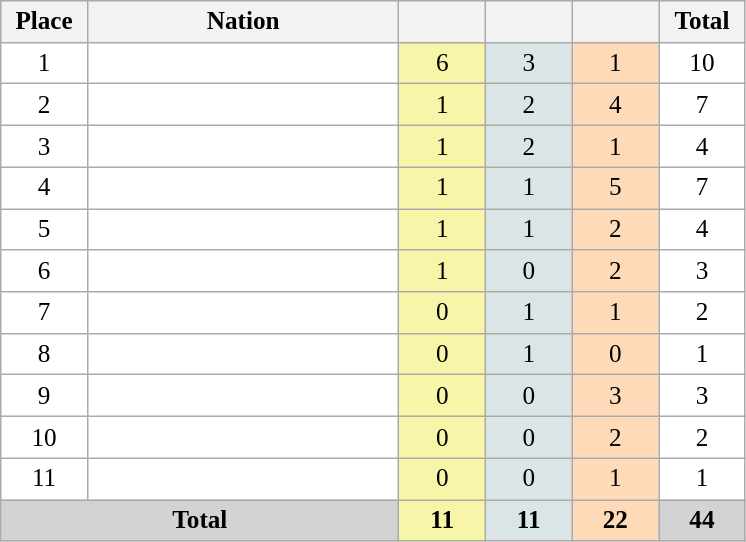<table class=wikitable style="border:1px solid #AAAAAA;font-size:105%">
<tr bgcolor="#EFEFEF">
<th width=50>Place</th>
<th width=200>Nation</th>
<th width=50></th>
<th width=50></th>
<th width=50></th>
<th width=50>Total</th>
</tr>
<tr align="center" valign="top" bgcolor="#FFFFFF">
<td>1</td>
<td align="left"></td>
<td style="background:#F7F6A8;">6</td>
<td style="background:#DCE5E5;">3</td>
<td style="background:#FFDAB9;">1</td>
<td>10</td>
</tr>
<tr align="center" valign="top" bgcolor="#FFFFFF">
<td>2</td>
<td align="left"></td>
<td style="background:#F7F6A8;">1</td>
<td style="background:#DCE5E5;">2</td>
<td style="background:#FFDAB9;">4</td>
<td>7</td>
</tr>
<tr align="center" valign="top" bgcolor="#FFFFFF">
<td>3</td>
<td align="left"></td>
<td style="background:#F7F6A8;">1</td>
<td style="background:#DCE5E5;">2</td>
<td style="background:#FFDAB9;">1</td>
<td>4</td>
</tr>
<tr align="center" valign="top" bgcolor="#FFFFFF">
<td>4</td>
<td align="left"></td>
<td style="background:#F7F6A8;">1</td>
<td style="background:#DCE5E5;">1</td>
<td style="background:#FFDAB9;">5</td>
<td>7</td>
</tr>
<tr align="center" valign="top" bgcolor="#FFFFFF">
<td>5</td>
<td align="left"></td>
<td style="background:#F7F6A8;">1</td>
<td style="background:#DCE5E5;">1</td>
<td style="background:#FFDAB9;">2</td>
<td>4</td>
</tr>
<tr align="center" valign="top" bgcolor="#FFFFFF">
<td>6</td>
<td align="left"></td>
<td style="background:#F7F6A8;">1</td>
<td style="background:#DCE5E5;">0</td>
<td style="background:#FFDAB9;">2</td>
<td>3</td>
</tr>
<tr align="center" valign="top" bgcolor="#FFFFFF">
<td>7</td>
<td align="left"></td>
<td style="background:#F7F6A8;">0</td>
<td style="background:#DCE5E5;">1</td>
<td style="background:#FFDAB9;">1</td>
<td>2</td>
</tr>
<tr align="center" valign="top" bgcolor="#FFFFFF">
<td>8</td>
<td align="left"></td>
<td style="background:#F7F6A8;">0</td>
<td style="background:#DCE5E5;">1</td>
<td style="background:#FFDAB9;">0</td>
<td>1</td>
</tr>
<tr align="center" valign="top" bgcolor="#FFFFFF">
<td>9</td>
<td align="left"></td>
<td style="background:#F7F6A8;">0</td>
<td style="background:#DCE5E5;">0</td>
<td style="background:#FFDAB9;">3</td>
<td>3</td>
</tr>
<tr align="center" valign="top" bgcolor="#FFFFFF">
<td>10</td>
<td align="left"></td>
<td style="background:#F7F6A8;">0</td>
<td style="background:#DCE5E5;">0</td>
<td style="background:#FFDAB9;">2</td>
<td>2</td>
</tr>
<tr align="center" valign="top" bgcolor="#FFFFFF">
<td>11</td>
<td align="left"></td>
<td style="background:#F7F6A8;">0</td>
<td style="background:#DCE5E5;">0</td>
<td style="background:#FFDAB9;">1</td>
<td>1</td>
</tr>
<tr align="center">
<td colspan=2 bgcolor=D3D3D3><strong>Total</strong></td>
<td style="background:#F7F6A8;"><strong>11</strong></td>
<td style="background:#DCE5E5;"><strong>11</strong></td>
<td style="background:#FFDAB9;"><strong>22</strong></td>
<td bgcolor=D3D3D3><strong>44</strong></td>
</tr>
</table>
